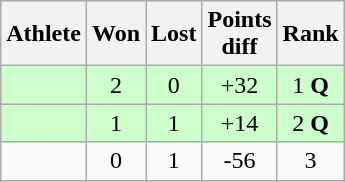<table class="wikitable">
<tr>
<th>Athlete</th>
<th>Won</th>
<th>Lost</th>
<th>Points<br>diff</th>
<th>Rank</th>
</tr>
<tr bgcolor="#ccffcc">
<td><strong></strong></td>
<td align="center">2</td>
<td align="center">0</td>
<td align="center">+32</td>
<td align="center">1 <strong>Q</strong></td>
</tr>
<tr bgcolor="#ccffcc">
<td><strong></strong></td>
<td align="center">1</td>
<td align="center">1</td>
<td align="center">+14</td>
<td align="center">2 <strong>Q</strong></td>
</tr>
<tr>
<td></td>
<td align="center">0</td>
<td align="center">1</td>
<td align="center">-56</td>
<td align="center">3 <strong></strong></td>
</tr>
</table>
